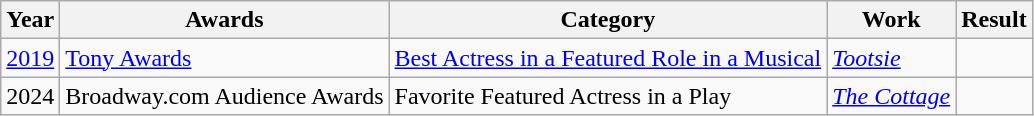<table class="wikitable">
<tr>
<th>Year</th>
<th>Awards</th>
<th>Category</th>
<th>Work</th>
<th>Result</th>
</tr>
<tr>
<td align="center"><a href='#'>2019</a></td>
<td><a href='#'>Tony Awards</a></td>
<td><a href='#'>Best Actress in a Featured Role in a Musical</a></td>
<td><em><a href='#'>Tootsie</a></em></td>
<td></td>
</tr>
<tr>
<td align="center">2024</td>
<td>Broadway.com Audience Awards</td>
<td>Favorite Featured Actress in a Play</td>
<td><em><a href='#'>The Cottage</a></em></td>
<td></td>
</tr>
</table>
